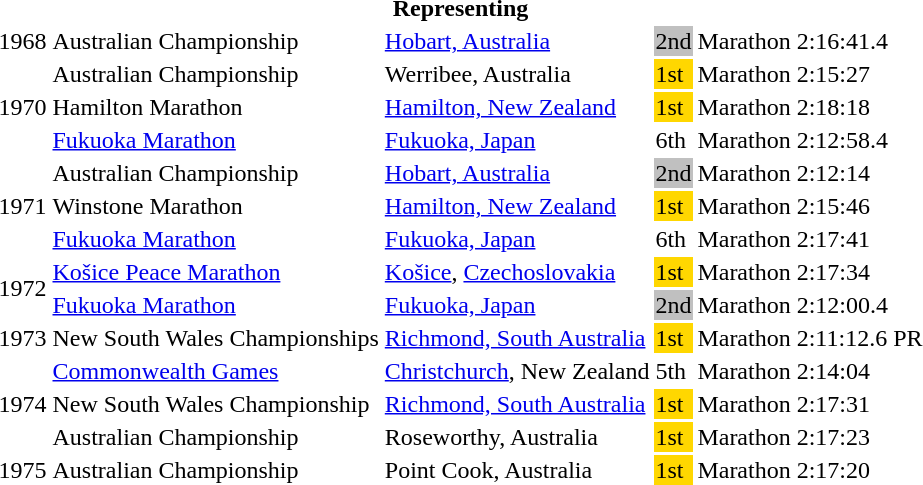<table>
<tr>
<th colspan="6">Representing </th>
</tr>
<tr>
<td>1968</td>
<td>Australian Championship</td>
<td><a href='#'>Hobart, Australia</a></td>
<td bgcolor="silver">2nd</td>
<td>Marathon</td>
<td>2:16:41.4</td>
</tr>
<tr>
<td rowspan=3>1970</td>
<td>Australian Championship</td>
<td>Werribee, Australia</td>
<td bgcolor="gold">1st</td>
<td>Marathon</td>
<td>2:15:27</td>
</tr>
<tr>
<td>Hamilton Marathon</td>
<td><a href='#'>Hamilton, New Zealand</a></td>
<td bgcolor="gold">1st</td>
<td>Marathon</td>
<td>2:18:18</td>
</tr>
<tr>
<td><a href='#'>Fukuoka Marathon</a></td>
<td><a href='#'>Fukuoka, Japan</a></td>
<td>6th</td>
<td>Marathon</td>
<td>2:12:58.4</td>
</tr>
<tr>
<td rowspan=3>1971</td>
<td>Australian Championship</td>
<td><a href='#'>Hobart, Australia</a></td>
<td bgcolor="silver">2nd</td>
<td>Marathon</td>
<td>2:12:14</td>
</tr>
<tr>
<td>Winstone Marathon</td>
<td><a href='#'>Hamilton, New Zealand</a></td>
<td bgcolor="gold">1st</td>
<td>Marathon</td>
<td>2:15:46</td>
</tr>
<tr>
<td><a href='#'>Fukuoka Marathon</a></td>
<td><a href='#'>Fukuoka, Japan</a></td>
<td>6th</td>
<td>Marathon</td>
<td>2:17:41</td>
</tr>
<tr>
<td rowspan=2>1972</td>
<td><a href='#'>Košice Peace Marathon</a></td>
<td><a href='#'>Košice</a>, <a href='#'>Czechoslovakia</a></td>
<td bgcolor="gold">1st</td>
<td>Marathon</td>
<td>2:17:34</td>
</tr>
<tr>
<td><a href='#'>Fukuoka Marathon</a></td>
<td><a href='#'>Fukuoka, Japan</a></td>
<td bgcolor="silver">2nd</td>
<td>Marathon</td>
<td>2:12:00.4</td>
</tr>
<tr>
<td>1973</td>
<td>New South Wales Championships</td>
<td><a href='#'>Richmond, South Australia</a></td>
<td bgcolor="gold">1st</td>
<td>Marathon</td>
<td>2:11:12.6 PR</td>
</tr>
<tr>
<td rowspan=3>1974</td>
<td><a href='#'>Commonwealth Games</a></td>
<td><a href='#'>Christchurch</a>, New Zealand</td>
<td>5th</td>
<td>Marathon</td>
<td>2:14:04</td>
</tr>
<tr>
<td>New South Wales Championship</td>
<td><a href='#'>Richmond, South Australia</a></td>
<td bgcolor="gold">1st</td>
<td>Marathon</td>
<td>2:17:31</td>
</tr>
<tr>
<td>Australian Championship</td>
<td>Roseworthy, Australia</td>
<td bgcolor="gold">1st</td>
<td>Marathon</td>
<td>2:17:23</td>
</tr>
<tr>
<td>1975</td>
<td>Australian Championship</td>
<td>Point Cook, Australia</td>
<td bgcolor="gold">1st</td>
<td>Marathon</td>
<td>2:17:20</td>
</tr>
</table>
